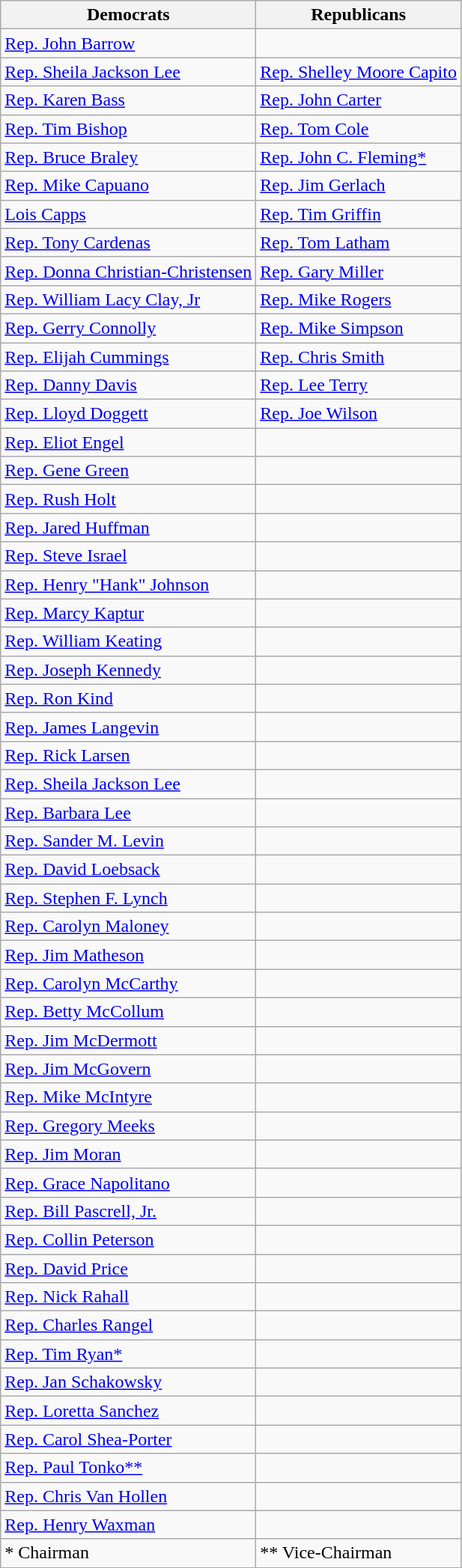<table class="wikitable">
<tr>
<th>Democrats</th>
<th>Republicans</th>
</tr>
<tr>
<td><a href='#'>Rep. John Barrow</a></td>
<td></td>
</tr>
<tr>
<td><a href='#'>Rep. Sheila Jackson Lee</a></td>
<td><a href='#'>Rep. Shelley Moore Capito</a></td>
</tr>
<tr>
<td><a href='#'>Rep. Karen Bass</a></td>
<td><a href='#'>Rep. John Carter</a></td>
</tr>
<tr>
<td><a href='#'>Rep. Tim Bishop</a></td>
<td><a href='#'>Rep. Tom Cole</a></td>
</tr>
<tr>
<td><a href='#'>Rep. Bruce Braley</a></td>
<td><a href='#'>Rep. John C. Fleming*</a></td>
</tr>
<tr>
<td><a href='#'>Rep. Mike Capuano</a></td>
<td><a href='#'>Rep. Jim Gerlach</a></td>
</tr>
<tr>
<td><a href='#'>Lois Capps</a></td>
<td><a href='#'>Rep. Tim Griffin</a></td>
</tr>
<tr>
<td><a href='#'>Rep. Tony Cardenas</a></td>
<td><a href='#'>Rep. Tom Latham</a></td>
</tr>
<tr>
<td><a href='#'>Rep. Donna Christian-Christensen</a></td>
<td><a href='#'>Rep. Gary Miller</a></td>
</tr>
<tr>
<td><a href='#'>Rep. William Lacy Clay, Jr</a></td>
<td><a href='#'>Rep. Mike Rogers</a></td>
</tr>
<tr>
<td><a href='#'>Rep. Gerry Connolly</a></td>
<td><a href='#'>Rep. Mike Simpson</a></td>
</tr>
<tr>
<td><a href='#'>Rep. Elijah Cummings</a></td>
<td><a href='#'>Rep. Chris Smith</a></td>
</tr>
<tr>
<td><a href='#'>Rep. Danny Davis</a></td>
<td><a href='#'>Rep. Lee Terry</a></td>
</tr>
<tr>
<td><a href='#'>Rep. Lloyd Doggett</a></td>
<td><a href='#'>Rep. Joe Wilson</a></td>
</tr>
<tr>
<td><a href='#'>Rep. Eliot Engel</a></td>
<td></td>
</tr>
<tr>
<td><a href='#'>Rep. Gene Green</a></td>
<td></td>
</tr>
<tr>
<td><a href='#'>Rep. Rush Holt</a></td>
<td></td>
</tr>
<tr>
<td><a href='#'>Rep. Jared Huffman</a></td>
<td></td>
</tr>
<tr>
<td><a href='#'>Rep. Steve Israel</a></td>
<td></td>
</tr>
<tr>
<td><a href='#'>Rep. Henry "Hank" Johnson</a></td>
<td></td>
</tr>
<tr>
<td><a href='#'>Rep. Marcy Kaptur</a></td>
<td></td>
</tr>
<tr>
<td><a href='#'>Rep. William Keating</a></td>
<td></td>
</tr>
<tr>
<td><a href='#'>Rep. Joseph Kennedy</a></td>
<td></td>
</tr>
<tr>
<td><a href='#'>Rep. Ron Kind</a></td>
<td></td>
</tr>
<tr>
<td><a href='#'>Rep. James Langevin</a></td>
<td></td>
</tr>
<tr>
<td><a href='#'>Rep. Rick Larsen</a></td>
<td></td>
</tr>
<tr>
<td><a href='#'>Rep. Sheila Jackson Lee</a></td>
<td></td>
</tr>
<tr>
<td><a href='#'>Rep. Barbara Lee</a></td>
<td></td>
</tr>
<tr>
<td><a href='#'>Rep. Sander M. Levin</a></td>
<td></td>
</tr>
<tr>
<td><a href='#'>Rep. David Loebsack</a></td>
<td></td>
</tr>
<tr>
<td><a href='#'>Rep. Stephen F. Lynch</a></td>
<td></td>
</tr>
<tr>
<td><a href='#'>Rep. Carolyn Maloney</a></td>
<td></td>
</tr>
<tr>
<td><a href='#'>Rep. Jim Matheson</a></td>
<td></td>
</tr>
<tr>
<td><a href='#'>Rep. Carolyn McCarthy</a></td>
<td></td>
</tr>
<tr>
<td><a href='#'>Rep. Betty McCollum</a></td>
<td></td>
</tr>
<tr>
<td><a href='#'>Rep. Jim McDermott</a></td>
<td></td>
</tr>
<tr>
<td><a href='#'>Rep. Jim McGovern</a></td>
<td></td>
</tr>
<tr>
<td><a href='#'>Rep. Mike McIntyre</a></td>
<td></td>
</tr>
<tr>
<td><a href='#'>Rep. Gregory Meeks</a></td>
<td></td>
</tr>
<tr>
<td><a href='#'>Rep. Jim Moran</a></td>
<td></td>
</tr>
<tr>
<td><a href='#'>Rep. Grace Napolitano</a></td>
<td></td>
</tr>
<tr>
<td><a href='#'>Rep. Bill Pascrell, Jr.</a></td>
<td></td>
</tr>
<tr>
<td><a href='#'>Rep. Collin Peterson</a></td>
<td></td>
</tr>
<tr>
<td><a href='#'>Rep. David Price</a></td>
<td></td>
</tr>
<tr>
<td><a href='#'>Rep. Nick Rahall</a></td>
<td></td>
</tr>
<tr>
<td><a href='#'>Rep. Charles Rangel</a></td>
<td></td>
</tr>
<tr>
<td><a href='#'>Rep. Tim Ryan*</a></td>
<td></td>
</tr>
<tr>
<td><a href='#'>Rep. Jan Schakowsky</a></td>
<td></td>
</tr>
<tr>
<td><a href='#'>Rep. Loretta Sanchez</a></td>
<td></td>
</tr>
<tr>
<td><a href='#'>Rep. Carol Shea-Porter</a></td>
<td></td>
</tr>
<tr>
<td><a href='#'>Rep. Paul Tonko**</a></td>
<td></td>
</tr>
<tr>
<td><a href='#'>Rep. Chris Van Hollen</a></td>
<td></td>
</tr>
<tr>
<td><a href='#'>Rep. Henry Waxman</a></td>
<td></td>
</tr>
<tr>
<td>* Chairman</td>
<td>** Vice-Chairman</td>
</tr>
</table>
